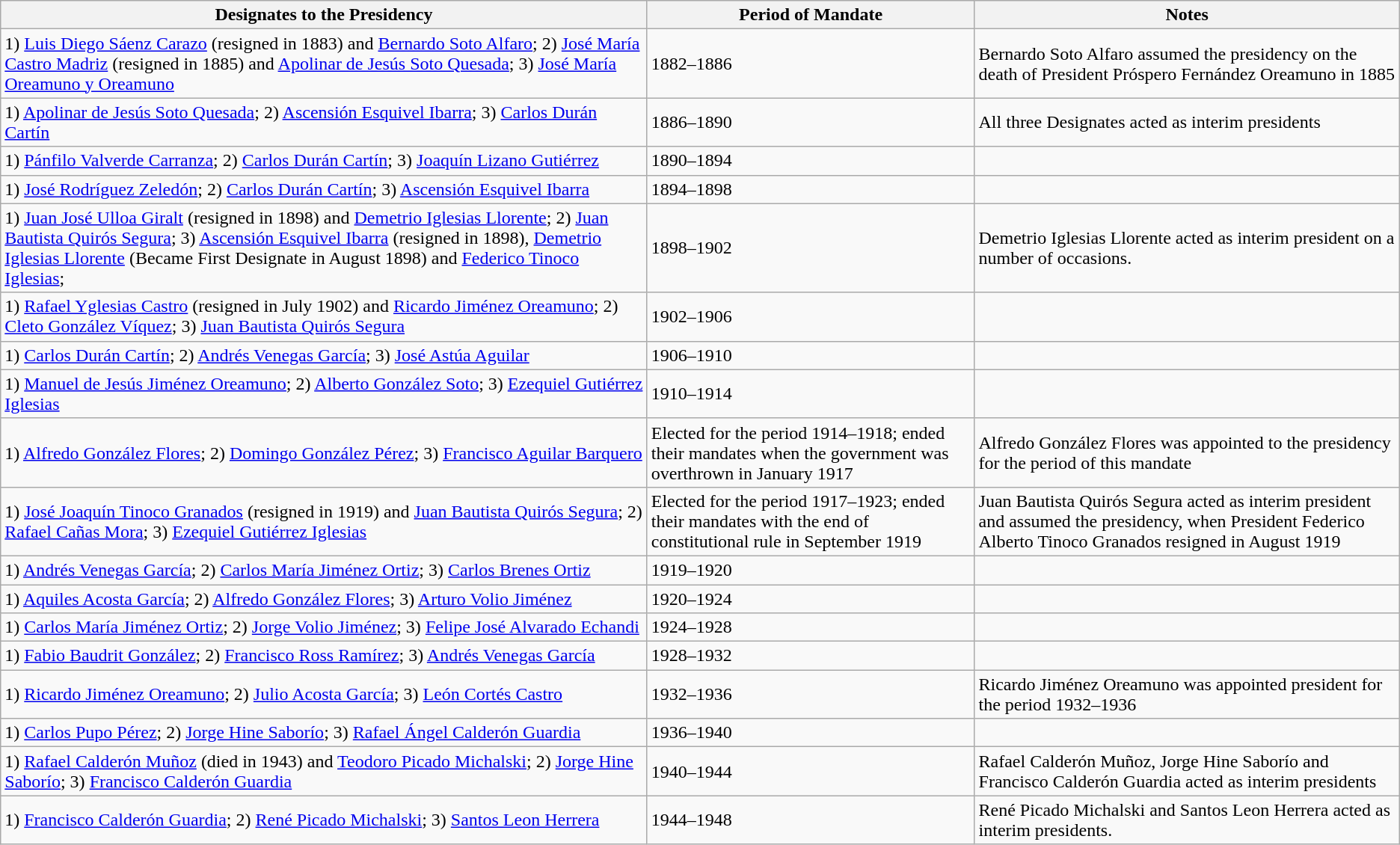<table class="wikitable">
<tr>
<th>Designates to the Presidency</th>
<th>Period of Mandate</th>
<th>Notes</th>
</tr>
<tr>
<td>1) <a href='#'>Luis Diego Sáenz Carazo</a> (resigned in 1883) and <a href='#'>Bernardo Soto Alfaro</a>; 2) <a href='#'>José María Castro Madriz</a> (resigned in 1885) and <a href='#'>Apolinar de Jesús Soto Quesada</a>; 3) <a href='#'>José María Oreamuno y Oreamuno</a></td>
<td>1882–1886</td>
<td>Bernardo Soto Alfaro assumed the presidency on the death of President Próspero Fernández Oreamuno in 1885</td>
</tr>
<tr>
<td>1) <a href='#'>Apolinar de Jesús Soto Quesada</a>; 2) <a href='#'>Ascensión Esquivel Ibarra</a>; 3) <a href='#'>Carlos Durán Cartín</a></td>
<td>1886–1890</td>
<td>All three Designates acted as interim presidents</td>
</tr>
<tr>
<td>1) <a href='#'>Pánfilo Valverde Carranza</a>; 2) <a href='#'>Carlos Durán Cartín</a>; 3) <a href='#'>Joaquín Lizano Gutiérrez</a></td>
<td>1890–1894</td>
<td></td>
</tr>
<tr>
<td>1) <a href='#'>José Rodríguez Zeledón</a>; 2) <a href='#'>Carlos Durán Cartín</a>; 3) <a href='#'>Ascensión Esquivel Ibarra</a></td>
<td>1894–1898</td>
<td></td>
</tr>
<tr>
<td>1) <a href='#'>Juan José Ulloa Giralt</a> (resigned in 1898) and <a href='#'>Demetrio Iglesias Llorente</a>; 2) <a href='#'>Juan Bautista Quirós Segura</a>; 3) <a href='#'>Ascensión Esquivel Ibarra</a> (resigned in 1898), <a href='#'>Demetrio Iglesias Llorente</a> (Became First Designate in August 1898) and <a href='#'>Federico Tinoco Iglesias</a>;</td>
<td>1898–1902</td>
<td>Demetrio Iglesias Llorente acted as interim president on a number of occasions.</td>
</tr>
<tr>
<td>1) <a href='#'>Rafael Yglesias Castro</a> (resigned in July 1902) and <a href='#'>Ricardo Jiménez Oreamuno</a>; 2) <a href='#'>Cleto González Víquez</a>; 3) <a href='#'>Juan Bautista Quirós Segura</a></td>
<td>1902–1906</td>
<td></td>
</tr>
<tr>
<td>1) <a href='#'>Carlos Durán Cartín</a>; 2) <a href='#'>Andrés Venegas García</a>; 3) <a href='#'>José Astúa Aguilar</a></td>
<td>1906–1910</td>
<td></td>
</tr>
<tr>
<td>1) <a href='#'>Manuel de Jesús Jiménez Oreamuno</a>; 2) <a href='#'>Alberto González Soto</a>; 3) <a href='#'>Ezequiel Gutiérrez Iglesias</a></td>
<td>1910–1914</td>
<td></td>
</tr>
<tr>
<td>1) <a href='#'>Alfredo González Flores</a>; 2) <a href='#'>Domingo González Pérez</a>; 3) <a href='#'>Francisco Aguilar Barquero</a></td>
<td>Elected for the period 1914–1918; ended their mandates when the government was overthrown in January 1917</td>
<td>Alfredo González Flores was appointed to the presidency for the period of this mandate</td>
</tr>
<tr>
<td>1) <a href='#'>José Joaquín Tinoco Granados</a> (resigned in 1919) and <a href='#'>Juan Bautista Quirós Segura</a>; 2) <a href='#'>Rafael Cañas Mora</a>; 3) <a href='#'>Ezequiel Gutiérrez Iglesias</a></td>
<td>Elected for the period 1917–1923; ended their mandates with the end of constitutional rule in September 1919</td>
<td>Juan Bautista Quirós Segura acted as interim president and assumed the presidency, when President Federico Alberto Tinoco Granados resigned in August 1919</td>
</tr>
<tr>
<td>1) <a href='#'>Andrés Venegas García</a>; 2) <a href='#'>Carlos María Jiménez Ortiz</a>; 3) <a href='#'>Carlos Brenes Ortiz</a></td>
<td>1919–1920</td>
<td></td>
</tr>
<tr>
<td>1) <a href='#'>Aquiles Acosta García</a>; 2) <a href='#'>Alfredo González Flores</a>; 3) <a href='#'>Arturo Volio Jiménez</a></td>
<td>1920–1924</td>
<td></td>
</tr>
<tr>
<td>1) <a href='#'>Carlos María Jiménez Ortiz</a>; 2) <a href='#'>Jorge Volio Jiménez</a>; 3) <a href='#'>Felipe José Alvarado Echandi</a></td>
<td>1924–1928</td>
<td></td>
</tr>
<tr>
<td>1) <a href='#'>Fabio Baudrit González</a>; 2) <a href='#'>Francisco Ross Ramírez</a>; 3) <a href='#'>Andrés Venegas García</a></td>
<td>1928–1932</td>
<td></td>
</tr>
<tr>
<td>1) <a href='#'>Ricardo Jiménez Oreamuno</a>; 2) <a href='#'>Julio Acosta García</a>; 3) <a href='#'>León Cortés Castro</a></td>
<td>1932–1936</td>
<td>Ricardo Jiménez Oreamuno was appointed president for the period 1932–1936</td>
</tr>
<tr>
<td>1) <a href='#'>Carlos Pupo Pérez</a>; 2) <a href='#'>Jorge Hine Saborío</a>; 3) <a href='#'>Rafael Ángel Calderón Guardia</a></td>
<td>1936–1940</td>
<td></td>
</tr>
<tr>
<td>1) <a href='#'>Rafael Calderón Muñoz</a> (died in 1943) and <a href='#'>Teodoro Picado Michalski</a>; 2) <a href='#'>Jorge Hine Saborío</a>; 3) <a href='#'>Francisco Calderón Guardia</a></td>
<td>1940–1944</td>
<td>Rafael Calderón Muñoz, Jorge Hine Saborío and Francisco Calderón Guardia acted as interim presidents</td>
</tr>
<tr>
<td>1) <a href='#'>Francisco Calderón Guardia</a>; 2) <a href='#'>René Picado Michalski</a>; 3) <a href='#'>Santos Leon Herrera</a></td>
<td>1944–1948</td>
<td>René Picado Michalski and Santos Leon Herrera acted as interim presidents.</td>
</tr>
</table>
